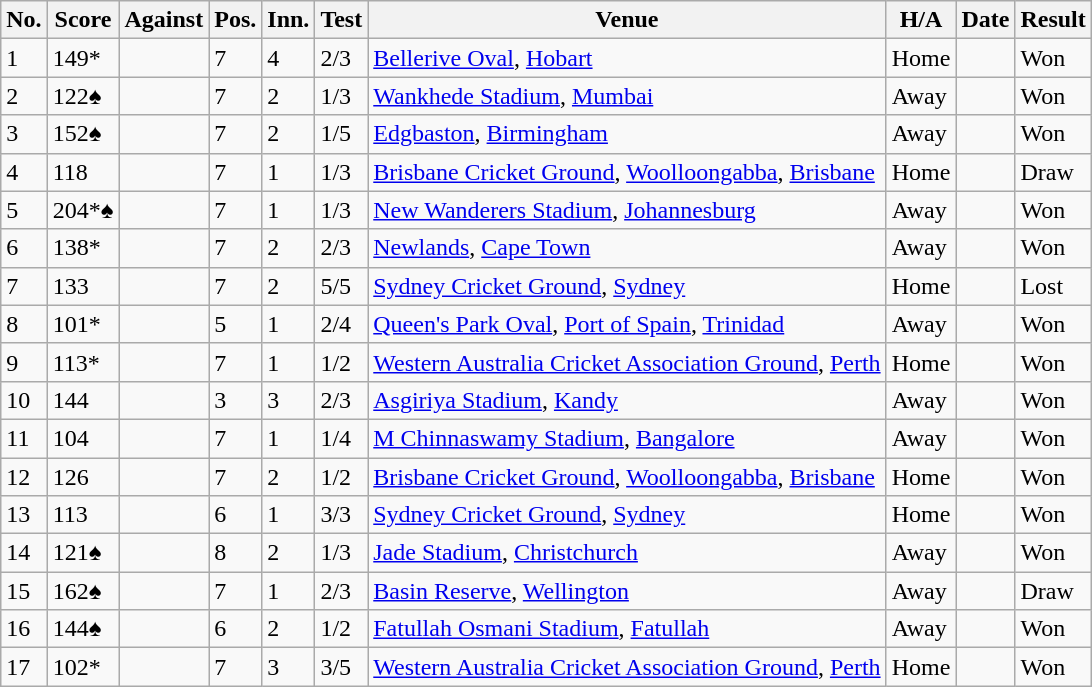<table class="wikitable sortable">
<tr>
<th class="unsortable">No.</th>
<th>Score</th>
<th>Against</th>
<th>Pos.</th>
<th>Inn.</th>
<th>Test</th>
<th>Venue</th>
<th>H/A</th>
<th>Date</th>
<th>Result</th>
</tr>
<tr>
<td>1</td>
<td>149*</td>
<td></td>
<td>7</td>
<td>4</td>
<td>2/3</td>
<td><a href='#'>Bellerive Oval</a>, <a href='#'>Hobart</a></td>
<td>Home</td>
<td></td>
<td>Won</td>
</tr>
<tr>
<td>2</td>
<td>122♠</td>
<td></td>
<td>7</td>
<td>2</td>
<td>1/3</td>
<td><a href='#'>Wankhede Stadium</a>, <a href='#'>Mumbai</a></td>
<td>Away</td>
<td></td>
<td>Won</td>
</tr>
<tr>
<td>3</td>
<td>152♠</td>
<td></td>
<td>7</td>
<td>2</td>
<td>1/5</td>
<td><a href='#'>Edgbaston</a>, <a href='#'>Birmingham</a></td>
<td>Away</td>
<td></td>
<td>Won</td>
</tr>
<tr>
<td>4</td>
<td>118</td>
<td></td>
<td>7</td>
<td>1</td>
<td>1/3</td>
<td><a href='#'>Brisbane Cricket Ground</a>, <a href='#'>Woolloongabba</a>, <a href='#'>Brisbane</a></td>
<td>Home</td>
<td></td>
<td>Draw</td>
</tr>
<tr>
<td>5</td>
<td>204*♠</td>
<td></td>
<td>7</td>
<td>1</td>
<td>1/3</td>
<td><a href='#'>New Wanderers Stadium</a>, <a href='#'>Johannesburg</a></td>
<td>Away</td>
<td></td>
<td>Won</td>
</tr>
<tr>
<td>6</td>
<td>138*</td>
<td></td>
<td>7</td>
<td>2</td>
<td>2/3</td>
<td><a href='#'>Newlands</a>, <a href='#'>Cape Town</a></td>
<td>Away</td>
<td></td>
<td>Won</td>
</tr>
<tr>
<td>7</td>
<td>133</td>
<td></td>
<td>7</td>
<td>2</td>
<td>5/5</td>
<td><a href='#'>Sydney Cricket Ground</a>, <a href='#'>Sydney</a></td>
<td>Home</td>
<td></td>
<td>Lost</td>
</tr>
<tr>
<td>8</td>
<td>101*</td>
<td></td>
<td>5</td>
<td>1</td>
<td>2/4</td>
<td><a href='#'>Queen's Park Oval</a>, <a href='#'>Port of Spain</a>, <a href='#'>Trinidad</a></td>
<td>Away</td>
<td></td>
<td>Won</td>
</tr>
<tr>
<td>9</td>
<td>113*</td>
<td></td>
<td>7</td>
<td>1</td>
<td>1/2</td>
<td><a href='#'>Western Australia Cricket Association Ground</a>, <a href='#'>Perth</a></td>
<td>Home</td>
<td></td>
<td>Won</td>
</tr>
<tr>
<td>10</td>
<td>144</td>
<td></td>
<td>3</td>
<td>3</td>
<td>2/3</td>
<td><a href='#'>Asgiriya Stadium</a>, <a href='#'>Kandy</a></td>
<td>Away</td>
<td></td>
<td>Won</td>
</tr>
<tr>
<td>11</td>
<td>104</td>
<td></td>
<td>7</td>
<td>1</td>
<td>1/4</td>
<td><a href='#'>M Chinnaswamy Stadium</a>, <a href='#'>Bangalore</a></td>
<td>Away</td>
<td></td>
<td>Won</td>
</tr>
<tr>
<td>12</td>
<td>126</td>
<td></td>
<td>7</td>
<td>2</td>
<td>1/2</td>
<td><a href='#'>Brisbane Cricket Ground</a>, <a href='#'>Woolloongabba</a>, <a href='#'>Brisbane</a></td>
<td>Home</td>
<td></td>
<td>Won</td>
</tr>
<tr>
<td>13</td>
<td>113</td>
<td></td>
<td>6</td>
<td>1</td>
<td>3/3</td>
<td><a href='#'>Sydney Cricket Ground</a>, <a href='#'>Sydney</a></td>
<td>Home</td>
<td></td>
<td>Won</td>
</tr>
<tr>
<td>14</td>
<td>121♠</td>
<td></td>
<td>8</td>
<td>2</td>
<td>1/3</td>
<td><a href='#'>Jade Stadium</a>, <a href='#'>Christchurch</a></td>
<td>Away</td>
<td></td>
<td>Won</td>
</tr>
<tr>
<td>15</td>
<td>162♠</td>
<td></td>
<td>7</td>
<td>1</td>
<td>2/3</td>
<td><a href='#'>Basin Reserve</a>, <a href='#'>Wellington</a></td>
<td>Away</td>
<td></td>
<td>Draw</td>
</tr>
<tr>
<td>16</td>
<td>144♠</td>
<td></td>
<td>6</td>
<td>2</td>
<td>1/2</td>
<td><a href='#'>Fatullah Osmani Stadium</a>, <a href='#'>Fatullah</a></td>
<td>Away</td>
<td></td>
<td>Won</td>
</tr>
<tr>
<td>17</td>
<td>102*</td>
<td></td>
<td>7</td>
<td>3</td>
<td>3/5</td>
<td><a href='#'>Western Australia Cricket Association Ground</a>, <a href='#'>Perth</a></td>
<td>Home</td>
<td></td>
<td>Won</td>
</tr>
</table>
